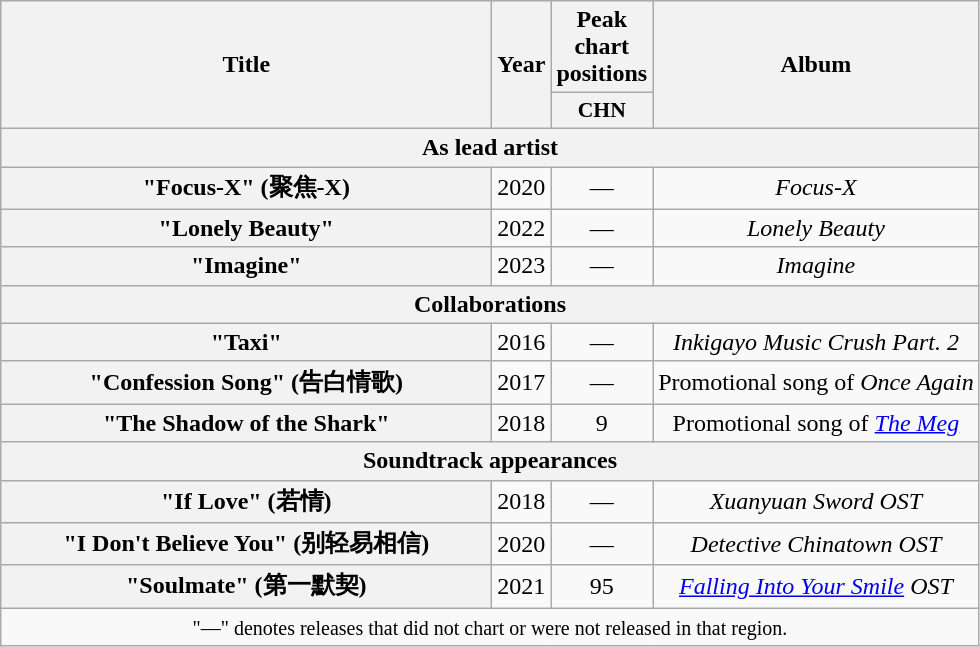<table class="wikitable plainrowheaders" style="text-align:center;">
<tr>
<th rowspan="2" scope="col" style="width:20em">Title</th>
<th rowspan="2" scope="col">Year</th>
<th scope="col">Peak chart positions</th>
<th rowspan="2" scope="col">Album</th>
</tr>
<tr>
<th scope="col" style="width:3em;font-size:90%">CHN<br></th>
</tr>
<tr>
<th colspan="4">As lead artist</th>
</tr>
<tr>
<th scope="row">"Focus-X" (聚焦-X)</th>
<td>2020</td>
<td>—</td>
<td><em>Focus-X</em></td>
</tr>
<tr>
<th scope="row">"Lonely Beauty"</th>
<td>2022</td>
<td>—</td>
<td><em>Lonely Beauty</em></td>
</tr>
<tr>
<th scope="row">"Imagine"</th>
<td>2023</td>
<td>—</td>
<td><em>Imagine</em></td>
</tr>
<tr>
<th colspan="4">Collaborations</th>
</tr>
<tr>
<th scope="row">"Taxi"<br></th>
<td>2016</td>
<td>—</td>
<td><em>Inkigayo Music Crush Part. 2</em></td>
</tr>
<tr>
<th scope="row">"Confession Song" (告白情歌)<br></th>
<td>2017</td>
<td>—</td>
<td>Promotional song of <em>Once Again</em></td>
</tr>
<tr>
<th scope="row">"The Shadow of the Shark"<br></th>
<td>2018</td>
<td>9</td>
<td>Promotional song of <em><a href='#'>The Meg</a></em></td>
</tr>
<tr>
<th colspan="4">Soundtrack appearances</th>
</tr>
<tr>
<th scope="row">"If Love" (若情)</th>
<td>2018</td>
<td>—</td>
<td><em>Xuanyuan Sword OST</em></td>
</tr>
<tr>
<th scope="row">"I Don't Believe You" (别轻易相信)</th>
<td>2020</td>
<td>—</td>
<td><em>Detective Chinatown OST</em></td>
</tr>
<tr>
<th scope="row">"Soulmate" (第一默契)<br></th>
<td>2021</td>
<td>95</td>
<td><em><a href='#'>Falling Into Your Smile</a> OST</td>
</tr>
<tr>
<td colspan="4"><small>"—" denotes releases that did not chart or were not released in that region.</small></td>
</tr>
</table>
